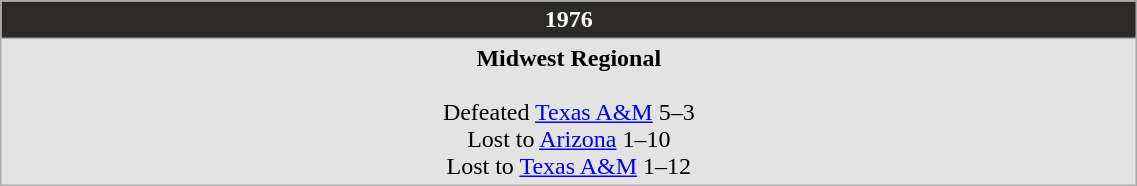<table Class="wikitable" width="60%">
<tr>
<th style="background:#2C2A29; color:white;">1976</th>
</tr>
<tr style="background: #e3e3e3;">
<td align="center"><strong>Midwest Regional</strong><br><br>Defeated <a href='#'>Texas A&M</a> 5–3<br>
Lost to <a href='#'>Arizona</a> 1–10<br>
Lost to <a href='#'>Texas A&M</a> 1–12</td>
</tr>
</table>
